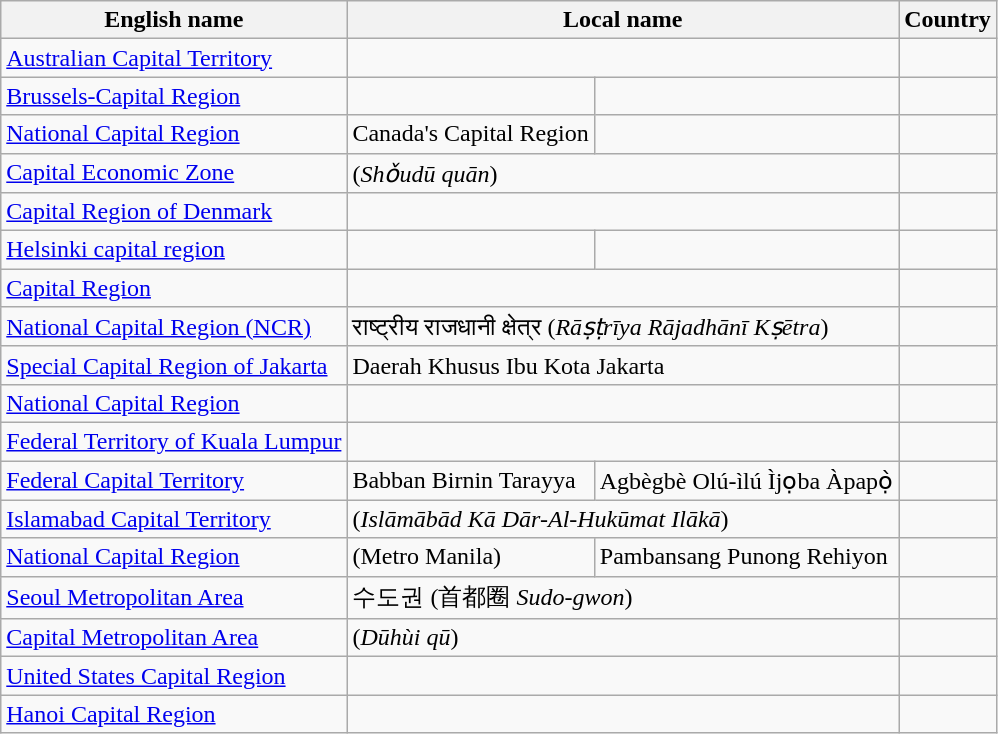<table class="wikitable sortable">
<tr>
<th>English name</th>
<th colspan="2">Local name</th>
<th>Country</th>
</tr>
<tr>
<td><a href='#'>Australian Capital Territory</a></td>
<td colspan="2"></td>
<td></td>
</tr>
<tr>
<td><a href='#'>Brussels-Capital Region</a></td>
<td></td>
<td></td>
<td></td>
</tr>
<tr>
<td><a href='#'>National Capital Region</a></td>
<td>Canada's Capital Region</td>
<td></td>
<td></td>
</tr>
<tr>
<td><a href='#'>Capital Economic Zone</a></td>
<td colspan="2"> (<em>Shǒudū quān</em>)</td>
<td></td>
</tr>
<tr>
<td><a href='#'>Capital Region of Denmark</a></td>
<td colspan="2"></td>
<td></td>
</tr>
<tr>
<td><a href='#'>Helsinki capital region</a></td>
<td></td>
<td></td>
<td></td>
</tr>
<tr>
<td><a href='#'>Capital Region</a></td>
<td colspan="2"></td>
<td></td>
</tr>
<tr>
<td><a href='#'>National Capital Region (NCR)</a></td>
<td colspan="2">राष्ट्रीय राजधानी क्षेत्र (<em>Rāṣṭrīya Rājadhānī Kṣētra</em>)</td>
<td></td>
</tr>
<tr>
<td><a href='#'>Special Capital Region of Jakarta</a></td>
<td colspan="2">Daerah Khusus Ibu Kota Jakarta</td>
<td></td>
</tr>
<tr>
<td><a href='#'>National Capital Region</a></td>
<td colspan="2"></td>
<td></td>
</tr>
<tr>
<td><a href='#'>Federal Territory of Kuala Lumpur</a></td>
<td colspan="2"></td>
<td></td>
</tr>
<tr>
<td><a href='#'>Federal Capital Territory</a></td>
<td>Babban Birnin Tarayya</td>
<td>Agbègbè Olú-ìlú Ìjọba Àpapọ̀</td>
<td></td>
</tr>
<tr>
<td><a href='#'>Islamabad Capital Territory</a></td>
<td colspan="2"> (<em>Islāmābād Kā Dār-Al-Hukūmat Ilākā</em>)</td>
<td></td>
</tr>
<tr>
<td><a href='#'>National Capital Region</a></td>
<td> (Metro Manila)</td>
<td>Pambansang Punong Rehiyon</td>
<td></td>
</tr>
<tr>
<td><a href='#'>Seoul Metropolitan Area</a></td>
<td colspan="2">수도권 (首都圈 <em>Sudo-gwon</em>)</td>
<td></td>
</tr>
<tr>
<td><a href='#'>Capital Metropolitan Area</a></td>
<td colspan="2"> (<em>Dūhùi qū</em>)</td>
<td></td>
</tr>
<tr>
<td><a href='#'>United States Capital Region</a></td>
<td colspan="2"></td>
<td></td>
</tr>
<tr>
<td><a href='#'>Hanoi Capital Region</a></td>
<td colspan="2"></td>
<td></td>
</tr>
</table>
